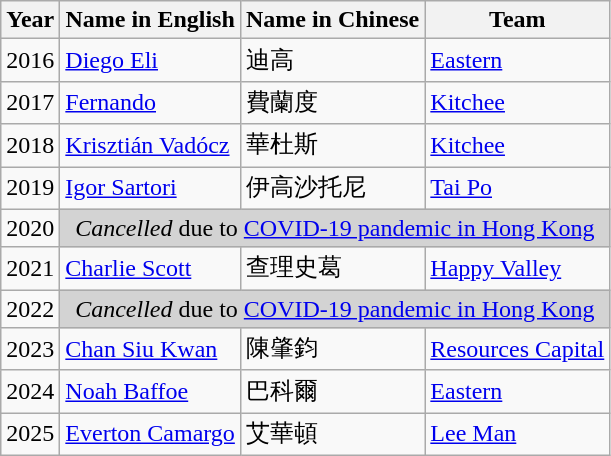<table class="wikitable">
<tr>
<th>Year</th>
<th>Name in English</th>
<th>Name in Chinese</th>
<th>Team</th>
</tr>
<tr>
<td>2016</td>
<td> <a href='#'>Diego Eli</a></td>
<td>迪高</td>
<td><a href='#'>Eastern</a></td>
</tr>
<tr>
<td>2017</td>
<td> <a href='#'>Fernando</a></td>
<td>費蘭度</td>
<td><a href='#'>Kitchee</a></td>
</tr>
<tr>
<td>2018</td>
<td> <a href='#'>Krisztián Vadócz</a></td>
<td>華杜斯</td>
<td><a href='#'>Kitchee</a></td>
</tr>
<tr>
<td>2019</td>
<td> <a href='#'>Igor Sartori</a></td>
<td>伊高沙托尼</td>
<td><a href='#'>Tai Po</a></td>
</tr>
<tr>
<td>2020</td>
<td colspan=4 align=center bgcolor=lightgrey><em>Cancelled</em> due to <a href='#'>COVID-19 pandemic in Hong Kong</a></td>
</tr>
<tr>
<td>2021</td>
<td> <a href='#'>Charlie Scott</a></td>
<td>查理史葛</td>
<td><a href='#'>Happy Valley</a></td>
</tr>
<tr>
<td>2022</td>
<td colspan=4 align=center bgcolor=lightgrey><em>Cancelled</em> due to <a href='#'>COVID-19 pandemic in Hong Kong</a></td>
</tr>
<tr>
<td>2023</td>
<td> <a href='#'>Chan Siu Kwan</a></td>
<td>陳肇鈞</td>
<td><a href='#'>Resources Capital</a></td>
</tr>
<tr>
<td>2024</td>
<td> <a href='#'>Noah Baffoe</a></td>
<td>巴科爾</td>
<td><a href='#'>Eastern</a></td>
</tr>
<tr>
<td>2025</td>
<td> <a href='#'>Everton Camargo</a></td>
<td>艾華頓</td>
<td><a href='#'>Lee Man</a></td>
</tr>
</table>
